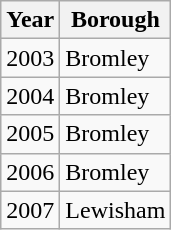<table class="wikitable">
<tr>
<th>Year</th>
<th>Borough</th>
</tr>
<tr>
<td>2003</td>
<td>Bromley</td>
</tr>
<tr>
<td>2004</td>
<td>Bromley</td>
</tr>
<tr>
<td>2005</td>
<td>Bromley</td>
</tr>
<tr>
<td>2006</td>
<td>Bromley</td>
</tr>
<tr>
<td>2007</td>
<td>Lewisham</td>
</tr>
</table>
